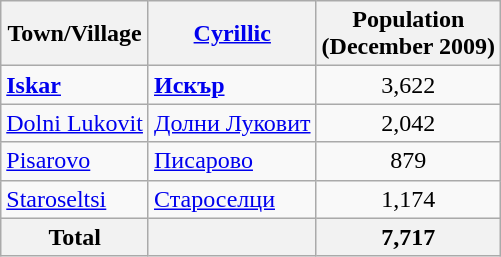<table class="wikitable sortable">
<tr>
<th>Town/Village</th>
<th><a href='#'>Cyrillic</a></th>
<th>Population<br>(December 2009)</th>
</tr>
<tr>
<td><strong><a href='#'>Iskar</a></strong></td>
<td><strong><a href='#'>Искър</a></strong></td>
<td align="center">3,622</td>
</tr>
<tr>
<td><a href='#'>Dolni Lukovit</a></td>
<td><a href='#'>Долни Луковит</a></td>
<td align="center">2,042</td>
</tr>
<tr>
<td><a href='#'>Pisarovo</a></td>
<td><a href='#'>Писарово</a></td>
<td align="center">879</td>
</tr>
<tr>
<td><a href='#'>Staroseltsi</a></td>
<td><a href='#'>Староселци</a></td>
<td align="center">1,174</td>
</tr>
<tr>
<th>Total</th>
<th></th>
<th align="center">7,717</th>
</tr>
</table>
